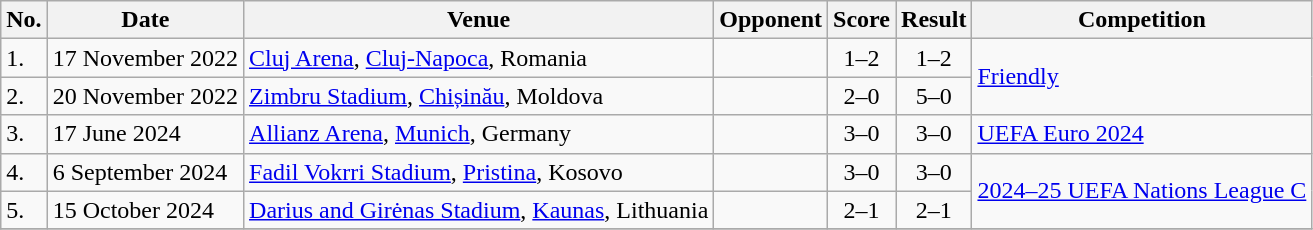<table class="wikitable sortable">
<tr>
<th scope="col">No.</th>
<th scope="col" data-sort-type="date">Date</th>
<th scope="col">Venue</th>
<th scope="col">Opponent</th>
<th scope="col">Score</th>
<th scope="col">Result</th>
<th scope="col">Competition</th>
</tr>
<tr>
<td>1.</td>
<td>17 November 2022</td>
<td><a href='#'>Cluj Arena</a>, <a href='#'>Cluj-Napoca</a>, Romania</td>
<td></td>
<td align=center>1–2</td>
<td align=center>1–2</td>
<td rowspan=2><a href='#'>Friendly</a></td>
</tr>
<tr>
<td>2.</td>
<td>20 November 2022</td>
<td><a href='#'>Zimbru Stadium</a>, <a href='#'>Chișinău</a>, Moldova</td>
<td></td>
<td align=center>2–0</td>
<td align=center>5–0</td>
</tr>
<tr>
<td>3.</td>
<td>17 June 2024</td>
<td><a href='#'>Allianz Arena</a>, <a href='#'>Munich</a>, Germany</td>
<td></td>
<td align=center>3–0</td>
<td align=center>3–0</td>
<td><a href='#'>UEFA Euro 2024</a></td>
</tr>
<tr>
<td>4.</td>
<td>6 September 2024</td>
<td><a href='#'>Fadil Vokrri Stadium</a>, <a href='#'>Pristina</a>, Kosovo</td>
<td></td>
<td align=center>3–0</td>
<td align=center>3–0</td>
<td rowspan="2"><a href='#'>2024–25 UEFA Nations League C</a></td>
</tr>
<tr>
<td>5.</td>
<td>15 October 2024</td>
<td><a href='#'>Darius and Girėnas Stadium</a>, <a href='#'>Kaunas</a>, Lithuania</td>
<td></td>
<td align="center">2–1</td>
<td align="center">2–1</td>
</tr>
<tr>
</tr>
</table>
